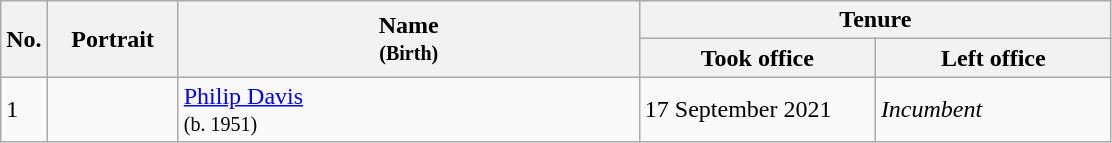<table class="wikitable">
<tr>
<th scope="col" style="width:20px;" rowspan="2">No.</th>
<th scope="col" style="width:80px;" rowspan="2">Portrait</th>
<th scope="col" style="width:300px;" rowspan="2">Name<br><small>(Birth)</small></th>
<th scope="col" style="width:300px;" colspan="2">Tenure</th>
</tr>
<tr>
<th scope="col" style="width:150px;">Took office</th>
<th scope="col" style="width:150px;">Left office</th>
</tr>
<tr>
<td>1</td>
<td style="text-align: center;"></td>
<td><a href='#'>Philip Davis</a><br><small>(b. 1951)</small></td>
<td>17 September 2021</td>
<td><em>Incumbent</em></td>
</tr>
</table>
